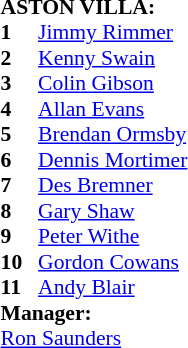<table style="font-size: 90%" cellspacing="0" cellpadding="0" align=center>
<tr>
<td colspan="4"><strong>ASTON VILLA:</strong></td>
</tr>
<tr>
<th width="25"></th>
</tr>
<tr>
<td><strong>1</strong></td>
<td> <a href='#'>Jimmy Rimmer</a></td>
</tr>
<tr>
<td><strong>2</strong></td>
<td> <a href='#'>Kenny Swain</a></td>
</tr>
<tr>
<td><strong>3</strong></td>
<td> <a href='#'>Colin Gibson</a></td>
</tr>
<tr>
<td><strong>4</strong></td>
<td> <a href='#'>Allan Evans</a></td>
</tr>
<tr>
<td><strong>5</strong></td>
<td> <a href='#'>Brendan Ormsby</a></td>
</tr>
<tr>
<td><strong>6</strong></td>
<td> <a href='#'>Dennis Mortimer</a></td>
</tr>
<tr>
<td><strong>7</strong></td>
<td> <a href='#'>Des Bremner</a></td>
</tr>
<tr>
<td><strong>8</strong></td>
<td> <a href='#'>Gary Shaw</a></td>
</tr>
<tr>
<td><strong>9</strong></td>
<td> <a href='#'>Peter Withe</a></td>
</tr>
<tr>
<td><strong>10</strong></td>
<td> <a href='#'>Gordon Cowans</a></td>
</tr>
<tr>
<td><strong>11</strong></td>
<td> <a href='#'>Andy Blair</a></td>
</tr>
<tr>
<td colspan=4><strong>Manager:</strong></td>
</tr>
<tr>
<td colspan="4"> <a href='#'>Ron Saunders</a></td>
</tr>
</table>
